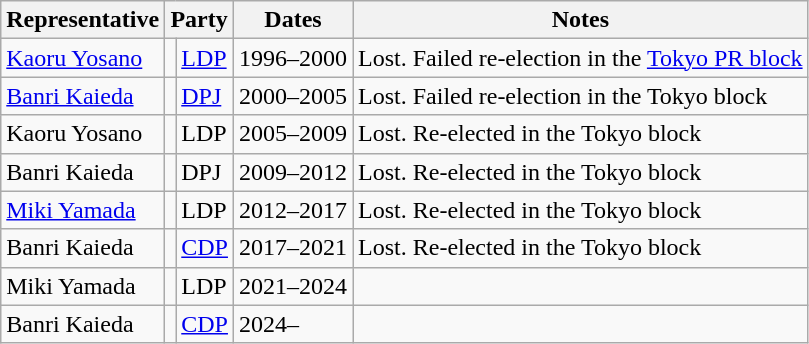<table class=wikitable>
<tr valign=bottom>
<th>Representative</th>
<th colspan="2">Party</th>
<th>Dates</th>
<th>Notes</th>
</tr>
<tr>
<td><a href='#'>Kaoru Yosano</a></td>
<td bgcolor=></td>
<td><a href='#'>LDP</a></td>
<td>1996–2000</td>
<td>Lost. Failed re-election in the <a href='#'>Tokyo PR block</a></td>
</tr>
<tr>
<td><a href='#'>Banri Kaieda</a></td>
<td bgcolor=></td>
<td><a href='#'>DPJ</a></td>
<td>2000–2005</td>
<td>Lost. Failed re-election in the Tokyo block</td>
</tr>
<tr>
<td>Kaoru Yosano</td>
<td bgcolor=></td>
<td>LDP</td>
<td>2005–2009</td>
<td>Lost. Re-elected in the Tokyo block</td>
</tr>
<tr>
<td>Banri Kaieda</td>
<td bgcolor=></td>
<td>DPJ</td>
<td>2009–2012</td>
<td>Lost. Re-elected in the Tokyo block</td>
</tr>
<tr>
<td><a href='#'>Miki Yamada</a></td>
<td bgcolor=></td>
<td>LDP</td>
<td>2012–2017</td>
<td>Lost. Re-elected in the Tokyo block</td>
</tr>
<tr>
<td>Banri Kaieda</td>
<td bgcolor=></td>
<td><a href='#'>CDP</a></td>
<td>2017–2021</td>
<td>Lost. Re-elected in the Tokyo block</td>
</tr>
<tr>
<td>Miki Yamada</td>
<td bgcolor=></td>
<td>LDP</td>
<td>2021–2024</td>
<td></td>
</tr>
<tr>
<td>Banri Kaieda</td>
<td bgcolor=></td>
<td><a href='#'>CDP</a></td>
<td>2024–</td>
<td></td>
</tr>
</table>
